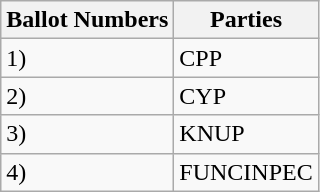<table class="wikitable">
<tr>
<th>Ballot Numbers</th>
<th>Parties</th>
</tr>
<tr>
<td>1)</td>
<td>CPP</td>
</tr>
<tr>
<td>2)</td>
<td>CYP</td>
</tr>
<tr>
<td>3)</td>
<td>KNUP</td>
</tr>
<tr>
<td>4)</td>
<td>FUNCINPEC</td>
</tr>
</table>
